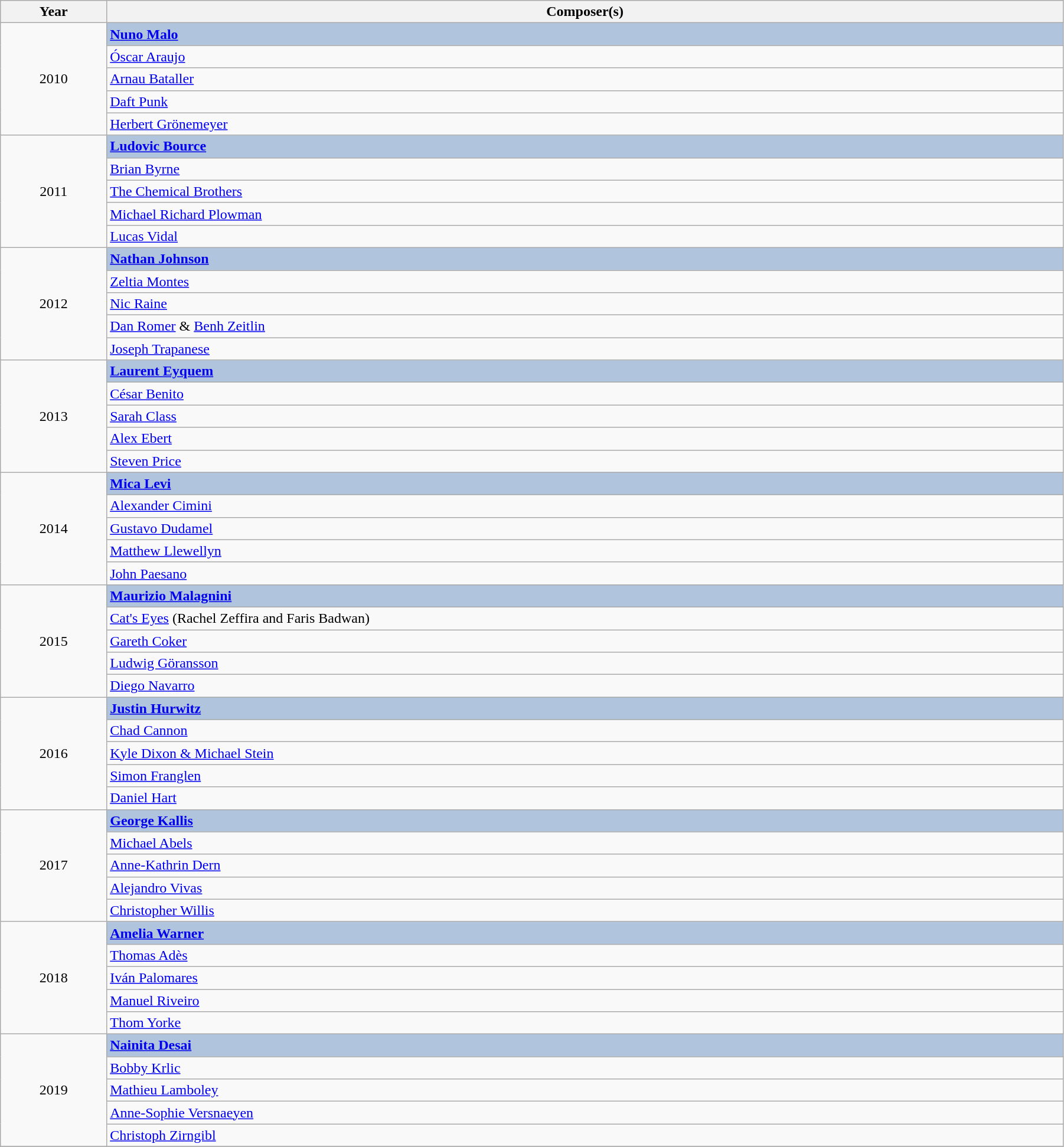<table class="wikitable" width="95%" cellpadding="5">
<tr>
<th width="10%">Year</th>
<th width="90%">Composer(s)</th>
</tr>
<tr>
<td rowspan="5" style="text-align:center;">2010<br></td>
<td style="background:#B0C4DE;"><strong><a href='#'>Nuno Malo</a></strong></td>
</tr>
<tr>
<td><a href='#'>Óscar Araujo</a></td>
</tr>
<tr>
<td><a href='#'>Arnau Bataller</a></td>
</tr>
<tr>
<td><a href='#'>Daft Punk</a></td>
</tr>
<tr>
<td><a href='#'>Herbert Grönemeyer</a></td>
</tr>
<tr>
<td rowspan="5" style="text-align:center;">2011<br></td>
<td style="background:#B0C4DE;"><strong><a href='#'>Ludovic Bource</a></strong></td>
</tr>
<tr>
<td><a href='#'>Brian Byrne</a></td>
</tr>
<tr>
<td><a href='#'>The Chemical Brothers</a></td>
</tr>
<tr>
<td><a href='#'>Michael Richard Plowman</a></td>
</tr>
<tr>
<td><a href='#'>Lucas Vidal</a></td>
</tr>
<tr>
<td rowspan="5" style="text-align:center;">2012<br></td>
<td style="background:#B0C4DE;"><strong><a href='#'>Nathan Johnson</a></strong></td>
</tr>
<tr>
<td><a href='#'>Zeltia Montes</a></td>
</tr>
<tr>
<td><a href='#'>Nic Raine</a></td>
</tr>
<tr>
<td><a href='#'>Dan Romer</a> & <a href='#'>Benh Zeitlin</a></td>
</tr>
<tr>
<td><a href='#'>Joseph Trapanese</a></td>
</tr>
<tr>
<td rowspan="5" style="text-align:center;">2013<br></td>
<td style="background:#B0C4DE;"><strong><a href='#'>Laurent Eyquem</a></strong></td>
</tr>
<tr>
<td><a href='#'>César Benito</a></td>
</tr>
<tr>
<td><a href='#'>Sarah Class</a></td>
</tr>
<tr>
<td><a href='#'>Alex Ebert</a></td>
</tr>
<tr>
<td><a href='#'>Steven Price</a></td>
</tr>
<tr>
<td rowspan="5" style="text-align:center;">2014<br></td>
<td style="background:#B0C4DE;"><strong><a href='#'>Mica Levi</a></strong></td>
</tr>
<tr>
<td><a href='#'>Alexander Cimini</a></td>
</tr>
<tr>
<td><a href='#'>Gustavo Dudamel</a></td>
</tr>
<tr>
<td><a href='#'>Matthew Llewellyn</a></td>
</tr>
<tr>
<td><a href='#'>John Paesano</a></td>
</tr>
<tr>
<td rowspan="5" style="text-align:center;">2015<br></td>
<td style="background:#B0C4DE;"><strong><a href='#'>Maurizio Malagnini</a></strong></td>
</tr>
<tr>
<td><a href='#'>Cat's Eyes</a> (Rachel Zeffira and Faris Badwan)</td>
</tr>
<tr>
<td><a href='#'>Gareth Coker</a></td>
</tr>
<tr>
<td><a href='#'>Ludwig Göransson</a></td>
</tr>
<tr>
<td><a href='#'>Diego Navarro</a></td>
</tr>
<tr>
<td rowspan="5" style="text-align:center;">2016<br></td>
<td style="background:#B0C4DE;"><strong><a href='#'>Justin Hurwitz</a></strong></td>
</tr>
<tr>
<td><a href='#'>Chad Cannon</a></td>
</tr>
<tr>
<td><a href='#'>Kyle Dixon & Michael Stein</a></td>
</tr>
<tr>
<td><a href='#'>Simon Franglen</a></td>
</tr>
<tr>
<td><a href='#'>Daniel Hart</a></td>
</tr>
<tr>
<td rowspan="5" style="text-align:center;">2017<br></td>
<td style="background:#B0C4DE;"><strong><a href='#'>George Kallis</a></strong></td>
</tr>
<tr>
<td><a href='#'>Michael Abels</a></td>
</tr>
<tr>
<td><a href='#'>Anne-Kathrin Dern</a></td>
</tr>
<tr>
<td><a href='#'>Alejandro Vivas</a></td>
</tr>
<tr>
<td><a href='#'>Christopher Willis</a></td>
</tr>
<tr>
<td rowspan="5" style="text-align:center;">2018<br></td>
<td style="background:#B0C4DE;"><strong><a href='#'>Amelia Warner</a></strong></td>
</tr>
<tr>
<td><a href='#'>Thomas Adès</a></td>
</tr>
<tr>
<td><a href='#'>Iván Palomares</a></td>
</tr>
<tr>
<td><a href='#'>Manuel Riveiro</a></td>
</tr>
<tr>
<td><a href='#'>Thom Yorke</a></td>
</tr>
<tr>
<td rowspan="5" style="text-align:center;">2019<br></td>
<td style="background:#B0C4DE;"><strong><a href='#'>Nainita Desai</a></strong></td>
</tr>
<tr>
<td><a href='#'>Bobby Krlic</a></td>
</tr>
<tr>
<td><a href='#'>Mathieu Lamboley</a></td>
</tr>
<tr>
<td><a href='#'>Anne-Sophie Versnaeyen</a></td>
</tr>
<tr>
<td><a href='#'>Christoph Zirngibl</a></td>
</tr>
<tr>
</tr>
</table>
